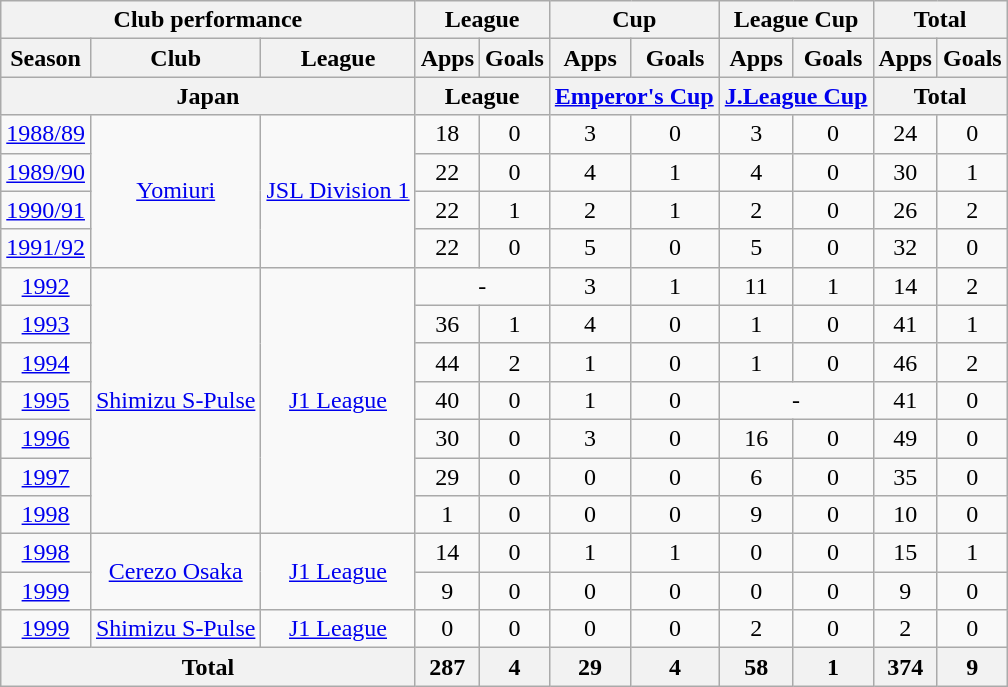<table class="wikitable" style="text-align:center;">
<tr>
<th colspan=3>Club performance</th>
<th colspan=2>League</th>
<th colspan=2>Cup</th>
<th colspan=2>League Cup</th>
<th colspan=2>Total</th>
</tr>
<tr>
<th>Season</th>
<th>Club</th>
<th>League</th>
<th>Apps</th>
<th>Goals</th>
<th>Apps</th>
<th>Goals</th>
<th>Apps</th>
<th>Goals</th>
<th>Apps</th>
<th>Goals</th>
</tr>
<tr>
<th colspan=3>Japan</th>
<th colspan=2>League</th>
<th colspan=2><a href='#'>Emperor's Cup</a></th>
<th colspan=2><a href='#'>J.League Cup</a></th>
<th colspan=2>Total</th>
</tr>
<tr>
<td><a href='#'>1988/89</a></td>
<td rowspan="4"><a href='#'>Yomiuri</a></td>
<td rowspan="4"><a href='#'>JSL Division 1</a></td>
<td>18</td>
<td>0</td>
<td>3</td>
<td>0</td>
<td>3</td>
<td>0</td>
<td>24</td>
<td>0</td>
</tr>
<tr>
<td><a href='#'>1989/90</a></td>
<td>22</td>
<td>0</td>
<td>4</td>
<td>1</td>
<td>4</td>
<td>0</td>
<td>30</td>
<td>1</td>
</tr>
<tr>
<td><a href='#'>1990/91</a></td>
<td>22</td>
<td>1</td>
<td>2</td>
<td>1</td>
<td>2</td>
<td>0</td>
<td>26</td>
<td>2</td>
</tr>
<tr>
<td><a href='#'>1991/92</a></td>
<td>22</td>
<td>0</td>
<td>5</td>
<td>0</td>
<td>5</td>
<td>0</td>
<td>32</td>
<td>0</td>
</tr>
<tr>
<td><a href='#'>1992</a></td>
<td rowspan="7"><a href='#'>Shimizu S-Pulse</a></td>
<td rowspan="7"><a href='#'>J1 League</a></td>
<td colspan="2">-</td>
<td>3</td>
<td>1</td>
<td>11</td>
<td>1</td>
<td>14</td>
<td>2</td>
</tr>
<tr>
<td><a href='#'>1993</a></td>
<td>36</td>
<td>1</td>
<td>4</td>
<td>0</td>
<td>1</td>
<td>0</td>
<td>41</td>
<td>1</td>
</tr>
<tr>
<td><a href='#'>1994</a></td>
<td>44</td>
<td>2</td>
<td>1</td>
<td>0</td>
<td>1</td>
<td>0</td>
<td>46</td>
<td>2</td>
</tr>
<tr>
<td><a href='#'>1995</a></td>
<td>40</td>
<td>0</td>
<td>1</td>
<td>0</td>
<td colspan="2">-</td>
<td>41</td>
<td>0</td>
</tr>
<tr>
<td><a href='#'>1996</a></td>
<td>30</td>
<td>0</td>
<td>3</td>
<td>0</td>
<td>16</td>
<td>0</td>
<td>49</td>
<td>0</td>
</tr>
<tr>
<td><a href='#'>1997</a></td>
<td>29</td>
<td>0</td>
<td>0</td>
<td>0</td>
<td>6</td>
<td>0</td>
<td>35</td>
<td>0</td>
</tr>
<tr>
<td><a href='#'>1998</a></td>
<td>1</td>
<td>0</td>
<td>0</td>
<td>0</td>
<td>9</td>
<td>0</td>
<td>10</td>
<td>0</td>
</tr>
<tr>
<td><a href='#'>1998</a></td>
<td rowspan="2"><a href='#'>Cerezo Osaka</a></td>
<td rowspan="2"><a href='#'>J1 League</a></td>
<td>14</td>
<td>0</td>
<td>1</td>
<td>1</td>
<td>0</td>
<td>0</td>
<td>15</td>
<td>1</td>
</tr>
<tr>
<td><a href='#'>1999</a></td>
<td>9</td>
<td>0</td>
<td>0</td>
<td>0</td>
<td>0</td>
<td>0</td>
<td>9</td>
<td>0</td>
</tr>
<tr>
<td><a href='#'>1999</a></td>
<td><a href='#'>Shimizu S-Pulse</a></td>
<td><a href='#'>J1 League</a></td>
<td>0</td>
<td>0</td>
<td>0</td>
<td>0</td>
<td>2</td>
<td>0</td>
<td>2</td>
<td>0</td>
</tr>
<tr>
<th colspan=3>Total</th>
<th>287</th>
<th>4</th>
<th>29</th>
<th>4</th>
<th>58</th>
<th>1</th>
<th>374</th>
<th>9</th>
</tr>
</table>
